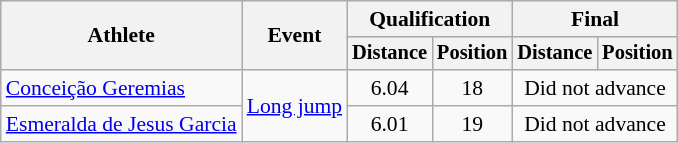<table class=wikitable style="font-size:90%">
<tr>
<th rowspan="2">Athlete</th>
<th rowspan="2">Event</th>
<th colspan="2">Qualification</th>
<th colspan="2">Final</th>
</tr>
<tr style="font-size:95%">
<th>Distance</th>
<th>Position</th>
<th>Distance</th>
<th>Position</th>
</tr>
<tr align=center>
<td align=left rowspan="1"><a href='#'>Conceição Geremias</a></td>
<td align=left rowspan="2" style="text-align:left;"><a href='#'>Long jump</a></td>
<td>6.04</td>
<td>18</td>
<td colspan=2>Did not advance</td>
</tr>
<tr align=center>
<td align=left rowspan="1"><a href='#'>Esmeralda de Jesus Garcia</a></td>
<td>6.01</td>
<td>19</td>
<td colspan=2>Did not advance</td>
</tr>
</table>
